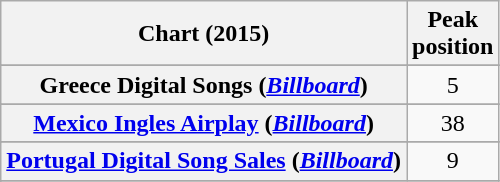<table class="wikitable sortable plainrowheaders" style="text-align:center">
<tr>
<th scope="col">Chart (2015)</th>
<th scope="col">Peak<br>position</th>
</tr>
<tr>
</tr>
<tr>
</tr>
<tr>
</tr>
<tr>
</tr>
<tr>
</tr>
<tr>
</tr>
<tr>
</tr>
<tr>
</tr>
<tr>
</tr>
<tr>
<th scope="row">Greece Digital Songs (<em><a href='#'>Billboard</a></em>)</th>
<td>5</td>
</tr>
<tr>
</tr>
<tr>
</tr>
<tr>
<th scope="row"><a href='#'>Mexico Ingles Airplay</a> (<em><a href='#'>Billboard</a></em>)</th>
<td>38</td>
</tr>
<tr>
</tr>
<tr>
</tr>
<tr>
<th scope="row"><a href='#'>Portugal Digital Song Sales</a> (<a href='#'><em>Billboard</em></a>)</th>
<td>9</td>
</tr>
<tr>
</tr>
<tr>
</tr>
<tr>
</tr>
<tr>
</tr>
<tr>
</tr>
<tr>
</tr>
<tr>
</tr>
</table>
